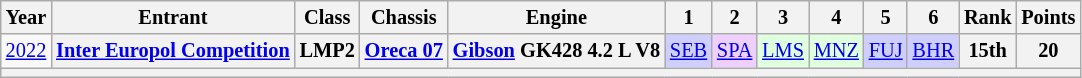<table class="wikitable" style="text-align:center; font-size:85%">
<tr>
<th>Year</th>
<th>Entrant</th>
<th>Class</th>
<th>Chassis</th>
<th>Engine</th>
<th>1</th>
<th>2</th>
<th>3</th>
<th>4</th>
<th>5</th>
<th>6</th>
<th>Rank</th>
<th>Points</th>
</tr>
<tr>
<td><a href='#'>2022</a></td>
<th nowrap><a href='#'>Inter Europol Competition</a></th>
<th>LMP2</th>
<th nowrap><a href='#'>Oreca 07</a></th>
<th nowrap><a href='#'>Gibson</a> GK428 4.2 L V8</th>
<td style="background:#CFCFFF;"><a href='#'>SEB</a><br></td>
<td style="background:#EFCFFF;"><a href='#'>SPA</a><br></td>
<td style="background:#DFFFDF;"><a href='#'>LMS</a><br></td>
<td style="background:#DFFFDF;"><a href='#'>MNZ</a><br></td>
<td style="background:#CFCFFF;"><a href='#'>FUJ</a><br></td>
<td style="background:#CFCFFF;"><a href='#'>BHR</a><br></td>
<th>15th</th>
<th>20</th>
</tr>
<tr>
<th colspan="13"></th>
</tr>
</table>
